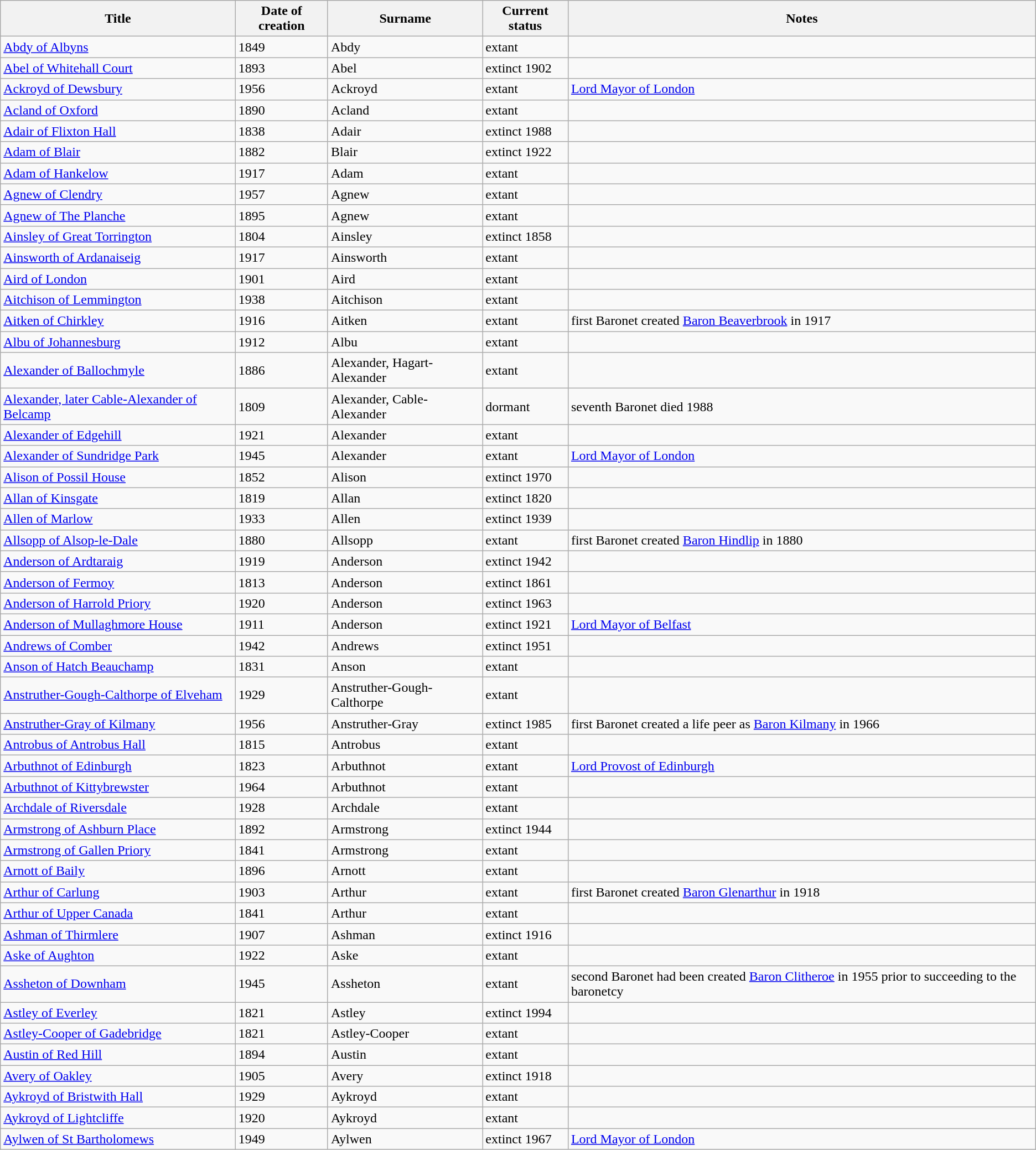<table class="wikitable">
<tr>
<th>Title</th>
<th>Date of creation</th>
<th>Surname</th>
<th>Current status</th>
<th>Notes</th>
</tr>
<tr>
<td><a href='#'>Abdy of Albyns</a></td>
<td>1849</td>
<td>Abdy</td>
<td>extant</td>
<td> </td>
</tr>
<tr>
<td><a href='#'>Abel of Whitehall Court</a></td>
<td>1893</td>
<td>Abel</td>
<td>extinct 1902</td>
<td> </td>
</tr>
<tr>
<td><a href='#'>Ackroyd of Dewsbury</a></td>
<td>1956</td>
<td>Ackroyd</td>
<td>extant</td>
<td><a href='#'>Lord Mayor of London</a></td>
</tr>
<tr>
<td><a href='#'>Acland of Oxford</a></td>
<td>1890</td>
<td>Acland</td>
<td>extant</td>
<td> </td>
</tr>
<tr>
<td><a href='#'>Adair of Flixton Hall</a></td>
<td>1838</td>
<td>Adair</td>
<td>extinct 1988</td>
<td> </td>
</tr>
<tr>
<td><a href='#'>Adam of Blair</a></td>
<td>1882</td>
<td>Blair</td>
<td>extinct 1922</td>
<td> </td>
</tr>
<tr>
<td><a href='#'>Adam of Hankelow</a></td>
<td>1917</td>
<td>Adam</td>
<td>extant</td>
<td> </td>
</tr>
<tr>
<td><a href='#'>Agnew of Clendry</a></td>
<td>1957</td>
<td>Agnew</td>
<td>extant</td>
<td> </td>
</tr>
<tr>
<td><a href='#'>Agnew of The Planche</a></td>
<td>1895</td>
<td>Agnew</td>
<td>extant</td>
<td> </td>
</tr>
<tr>
<td><a href='#'>Ainsley of Great Torrington</a></td>
<td>1804</td>
<td>Ainsley</td>
<td>extinct 1858</td>
<td> </td>
</tr>
<tr>
<td><a href='#'>Ainsworth of Ardanaiseig</a></td>
<td>1917</td>
<td>Ainsworth</td>
<td>extant</td>
<td> </td>
</tr>
<tr>
<td><a href='#'>Aird of London</a></td>
<td>1901</td>
<td>Aird</td>
<td>extant</td>
<td> </td>
</tr>
<tr>
<td><a href='#'>Aitchison of Lemmington</a></td>
<td>1938</td>
<td>Aitchison</td>
<td>extant</td>
<td> </td>
</tr>
<tr>
<td><a href='#'>Aitken of Chirkley</a></td>
<td>1916</td>
<td>Aitken</td>
<td>extant</td>
<td>first Baronet created <a href='#'>Baron Beaverbrook</a> in 1917</td>
</tr>
<tr>
<td><a href='#'>Albu of Johannesburg</a></td>
<td>1912</td>
<td>Albu</td>
<td>extant</td>
<td> </td>
</tr>
<tr>
<td><a href='#'>Alexander of Ballochmyle</a></td>
<td>1886</td>
<td>Alexander, Hagart-Alexander</td>
<td>extant</td>
<td></td>
</tr>
<tr>
<td><a href='#'>Alexander, later Cable-Alexander of Belcamp</a></td>
<td>1809</td>
<td>Alexander, Cable-Alexander</td>
<td>dormant</td>
<td>seventh Baronet died 1988</td>
</tr>
<tr>
<td><a href='#'>Alexander of Edgehill</a></td>
<td>1921</td>
<td>Alexander</td>
<td>extant</td>
<td></td>
</tr>
<tr>
<td><a href='#'>Alexander of Sundridge Park</a></td>
<td>1945</td>
<td>Alexander</td>
<td>extant</td>
<td><a href='#'>Lord Mayor of London</a></td>
</tr>
<tr>
<td><a href='#'>Alison of Possil House</a></td>
<td>1852</td>
<td>Alison</td>
<td>extinct 1970</td>
<td> </td>
</tr>
<tr>
<td><a href='#'>Allan of Kinsgate</a></td>
<td>1819</td>
<td>Allan</td>
<td>extinct 1820</td>
<td> </td>
</tr>
<tr>
<td><a href='#'>Allen of Marlow</a></td>
<td>1933</td>
<td>Allen</td>
<td>extinct 1939</td>
<td> </td>
</tr>
<tr>
<td><a href='#'>Allsopp of Alsop-le-Dale</a></td>
<td>1880</td>
<td>Allsopp</td>
<td>extant</td>
<td>first Baronet created <a href='#'>Baron Hindlip</a> in 1880</td>
</tr>
<tr>
<td><a href='#'>Anderson of Ardtaraig</a></td>
<td>1919</td>
<td>Anderson</td>
<td>extinct 1942</td>
<td> </td>
</tr>
<tr>
<td><a href='#'>Anderson of Fermoy</a></td>
<td>1813</td>
<td>Anderson</td>
<td>extinct 1861</td>
<td> </td>
</tr>
<tr>
<td><a href='#'>Anderson of Harrold Priory</a></td>
<td>1920</td>
<td>Anderson</td>
<td>extinct 1963</td>
<td> </td>
</tr>
<tr>
<td><a href='#'>Anderson of Mullaghmore House</a></td>
<td>1911</td>
<td>Anderson</td>
<td>extinct 1921</td>
<td><a href='#'>Lord Mayor of Belfast</a></td>
</tr>
<tr>
<td><a href='#'>Andrews of Comber</a></td>
<td>1942</td>
<td>Andrews</td>
<td>extinct 1951</td>
<td> </td>
</tr>
<tr>
<td><a href='#'>Anson of Hatch Beauchamp</a></td>
<td>1831</td>
<td>Anson</td>
<td>extant</td>
<td> </td>
</tr>
<tr>
<td><a href='#'>Anstruther-Gough-Calthorpe of Elveham</a></td>
<td>1929</td>
<td>Anstruther-Gough-Calthorpe</td>
<td>extant</td>
<td> </td>
</tr>
<tr>
<td><a href='#'>Anstruther-Gray of Kilmany</a></td>
<td>1956</td>
<td>Anstruther-Gray</td>
<td>extinct 1985</td>
<td>first Baronet created a life peer as <a href='#'>Baron Kilmany</a> in 1966</td>
</tr>
<tr>
<td><a href='#'>Antrobus of Antrobus Hall</a></td>
<td>1815</td>
<td>Antrobus</td>
<td>extant</td>
<td> </td>
</tr>
<tr>
<td><a href='#'>Arbuthnot of Edinburgh</a></td>
<td>1823</td>
<td>Arbuthnot</td>
<td>extant</td>
<td><a href='#'>Lord Provost of Edinburgh</a></td>
</tr>
<tr>
<td><a href='#'>Arbuthnot of Kittybrewster</a></td>
<td>1964</td>
<td>Arbuthnot</td>
<td>extant</td>
<td> </td>
</tr>
<tr>
<td><a href='#'>Archdale of Riversdale</a></td>
<td>1928</td>
<td>Archdale</td>
<td>extant</td>
<td> </td>
</tr>
<tr>
<td><a href='#'>Armstrong of Ashburn Place</a></td>
<td>1892</td>
<td>Armstrong</td>
<td>extinct 1944</td>
<td> </td>
</tr>
<tr>
<td><a href='#'>Armstrong of Gallen Priory</a></td>
<td>1841</td>
<td>Armstrong</td>
<td>extant</td>
<td> </td>
</tr>
<tr>
<td><a href='#'>Arnott of Baily</a></td>
<td>1896</td>
<td>Arnott</td>
<td>extant</td>
<td> </td>
</tr>
<tr>
<td><a href='#'>Arthur of Carlung</a></td>
<td>1903</td>
<td>Arthur</td>
<td>extant</td>
<td>first Baronet created <a href='#'>Baron Glenarthur</a> in 1918</td>
</tr>
<tr>
<td><a href='#'>Arthur of Upper Canada</a></td>
<td>1841</td>
<td>Arthur</td>
<td>extant</td>
<td> </td>
</tr>
<tr>
<td><a href='#'>Ashman of Thirmlere</a></td>
<td>1907</td>
<td>Ashman</td>
<td>extinct 1916</td>
<td> </td>
</tr>
<tr>
<td><a href='#'>Aske of Aughton</a></td>
<td>1922</td>
<td>Aske</td>
<td>extant</td>
<td> </td>
</tr>
<tr>
<td><a href='#'>Assheton of Downham</a></td>
<td>1945</td>
<td>Assheton</td>
<td>extant</td>
<td>second Baronet had been created <a href='#'>Baron Clitheroe</a> in 1955 prior to succeeding to the baronetcy</td>
</tr>
<tr>
<td><a href='#'>Astley of Everley</a></td>
<td>1821</td>
<td>Astley</td>
<td>extinct 1994</td>
<td> </td>
</tr>
<tr>
<td><a href='#'>Astley-Cooper of Gadebridge</a></td>
<td>1821</td>
<td>Astley-Cooper</td>
<td>extant</td>
<td> </td>
</tr>
<tr>
<td><a href='#'>Austin of Red Hill</a></td>
<td>1894</td>
<td>Austin</td>
<td>extant</td>
<td> </td>
</tr>
<tr>
<td><a href='#'>Avery of Oakley</a></td>
<td>1905</td>
<td>Avery</td>
<td>extinct 1918</td>
<td> </td>
</tr>
<tr>
<td><a href='#'>Aykroyd of Bristwith Hall</a></td>
<td>1929</td>
<td>Aykroyd</td>
<td>extant</td>
<td> </td>
</tr>
<tr>
<td><a href='#'>Aykroyd of Lightcliffe</a></td>
<td>1920</td>
<td>Aykroyd</td>
<td>extant</td>
<td> </td>
</tr>
<tr>
<td><a href='#'>Aylwen of St Bartholomews</a></td>
<td>1949</td>
<td>Aylwen</td>
<td>extinct 1967</td>
<td><a href='#'>Lord Mayor of London</a></td>
</tr>
</table>
